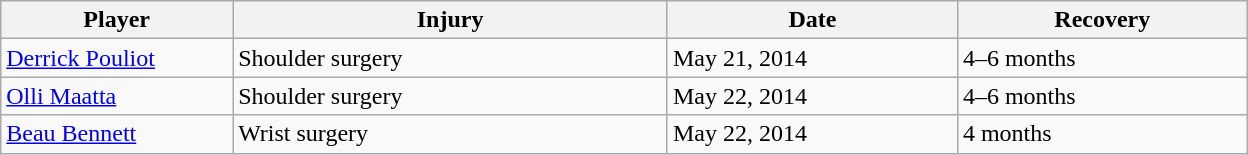<table class="wikitable" style="width:52em; border:0;">
<tr>
<th width=16%>Player</th>
<th width=30% class=unsortable>Injury</th>
<th width=20% class=unsortable>Date</th>
<th width=20% class=unsortable>Recovery</th>
</tr>
<tr>
<td><a href='#'>Derrick Pouliot</a></td>
<td>Shoulder surgery</td>
<td>May 21, 2014</td>
<td>4–6 months</td>
</tr>
<tr>
<td><a href='#'>Olli Maatta</a></td>
<td>Shoulder surgery</td>
<td>May 22, 2014</td>
<td>4–6 months</td>
</tr>
<tr>
<td><a href='#'>Beau Bennett</a></td>
<td>Wrist surgery</td>
<td>May 22, 2014</td>
<td>4 months</td>
</tr>
</table>
